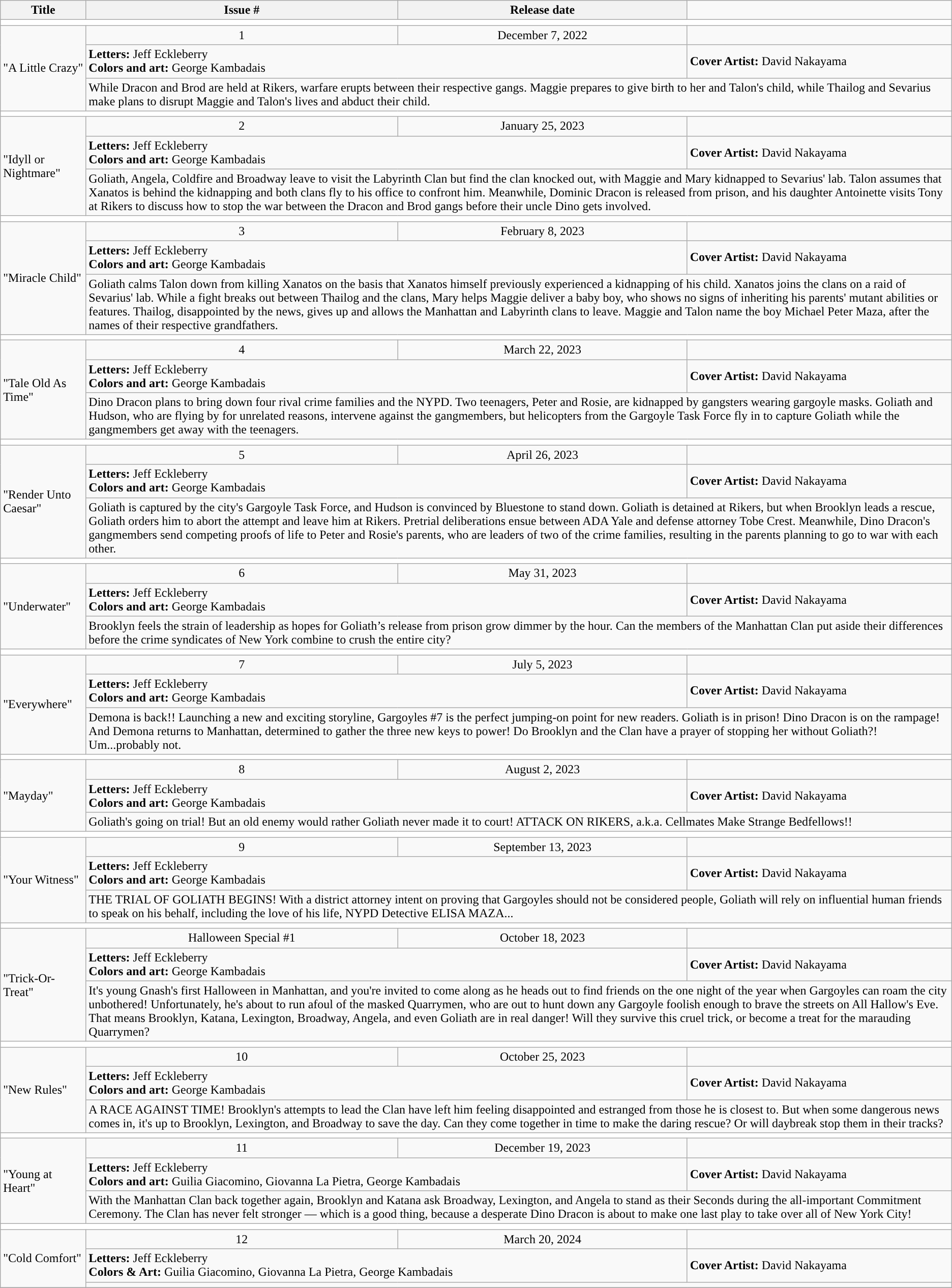<table class="wikitable">
<tr>
<th>Title</th>
<th>Issue #</th>
<th>Release date</th>
</tr>
<tr>
<td colspan="6" bgcolor="#FFFFFF"></td>
</tr>
<tr>
<td colspan="1" rowspan="3">"A Little Crazy"</td>
<td align="center">1</td>
<td align="center">December 7, 2022</td>
</tr>
<tr>
<td colspan="2" rowspan="1"><strong>Letters:</strong> Jeff Eckleberry<br> <strong>Colors and art:</strong> George Kambadais</td>
<td><strong>Cover Artist:</strong> David Nakayama<br></td>
</tr>
<tr>
<td colspan="6">While Dracon and Brod are held at Rikers, warfare erupts between their respective gangs. Maggie prepares to give birth to her and Talon's child, while Thailog and Sevarius make plans to disrupt Maggie and Talon's lives and abduct their child.</td>
</tr>
<tr>
<td colspan="6" bgcolor="#FFFFFF"></td>
</tr>
<tr>
<td colspan="1" rowspan="3">"Idyll or Nightmare"</td>
<td align="center">2</td>
<td align="center">January 25, 2023</td>
</tr>
<tr>
<td colspan="2" rowspan="1"><strong>Letters:</strong> Jeff Eckleberry<br> <strong>Colors and art:</strong> George Kambadais</td>
<td><strong>Cover Artist:</strong> David Nakayama<br></td>
</tr>
<tr>
<td colspan="6">Goliath, Angela, Coldfire and Broadway leave to visit the Labyrinth Clan but find the clan knocked out, with Maggie and Mary kidnapped to Sevarius' lab. Talon assumes that Xanatos is behind the kidnapping and both clans fly to his office to confront him. Meanwhile, Dominic Dracon is released from prison, and his daughter Antoinette visits Tony at Rikers to discuss how to stop the war between the Dracon and Brod gangs before their uncle Dino gets involved.</td>
</tr>
<tr>
<td colspan="6" bgcolor="#FFFFFF"></td>
</tr>
<tr>
<td colspan="1" rowspan="3">"Miracle Child"</td>
<td align="center">3</td>
<td align="center">February 8, 2023</td>
</tr>
<tr>
<td colspan="2" rowspan="1"><strong>Letters:</strong> Jeff Eckleberry<br> <strong>Colors and art:</strong> George Kambadais</td>
<td><strong>Cover Artist:</strong> David Nakayama<br></td>
</tr>
<tr>
<td colspan="6">Goliath calms Talon down from killing Xanatos on the basis that Xanatos himself previously experienced a kidnapping of his child. Xanatos joins the clans on a raid of Sevarius' lab. While a fight breaks out between Thailog and the clans, Mary helps Maggie deliver a baby boy, who shows no signs of inheriting his parents' mutant abilities or features. Thailog, disappointed by the news, gives up and allows the Manhattan and Labyrinth clans to leave. Maggie and Talon name the boy Michael Peter Maza, after the names of their respective grandfathers.</td>
</tr>
<tr>
<td colspan="6" bgcolor="#FFFFFF"></td>
</tr>
<tr>
<td colspan="1" rowspan="3">"Tale Old As Time"</td>
<td align="center">4</td>
<td align="center">March 22, 2023</td>
</tr>
<tr>
<td colspan="2" rowspan="1"><strong>Letters:</strong> Jeff Eckleberry<br> <strong>Colors and art:</strong> George Kambadais</td>
<td><strong>Cover Artist:</strong> David Nakayama<br></td>
</tr>
<tr>
<td colspan="6">Dino Dracon plans to bring down four rival crime families and the NYPD. Two teenagers, Peter and Rosie, are kidnapped by gangsters wearing gargoyle masks. Goliath and Hudson, who are flying by for unrelated reasons, intervene against the gangmembers, but helicopters from the Gargoyle Task Force fly in to capture Goliath while the gangmembers get away with the teenagers.</td>
</tr>
<tr>
<td colspan="6" bgcolor="#FFFFFF"></td>
</tr>
<tr>
<td colspan="1" rowspan="3">"Render Unto Caesar"</td>
<td align="center">5</td>
<td align="center">April 26, 2023</td>
</tr>
<tr>
<td colspan="2" rowspan="1"><strong>Letters:</strong> Jeff Eckleberry<br> <strong>Colors and art:</strong> George Kambadais</td>
<td><strong>Cover Artist:</strong> David Nakayama<br></td>
</tr>
<tr>
<td colspan="6">Goliath is captured by the city's Gargoyle Task Force, and Hudson is convinced by Bluestone to stand down. Goliath is detained at Rikers, but when Brooklyn leads a rescue, Goliath orders him to abort the attempt and leave him at Rikers. Pretrial deliberations ensue between ADA Yale and defense attorney Tobe Crest. Meanwhile, Dino Dracon's gangmembers send competing proofs of life to Peter and Rosie's parents, who are leaders of two of the crime families, resulting in the parents planning to go to war with each other.</td>
</tr>
<tr>
<td colspan="6" bgcolor="#FFFFFF"></td>
</tr>
<tr>
<td colspan="1" rowspan="3">"Underwater"</td>
<td align="center">6</td>
<td align="center">May 31, 2023</td>
</tr>
<tr>
<td colspan="2" rowspan="1"><strong>Letters:</strong> Jeff Eckleberry<br> <strong>Colors and art:</strong> George Kambadais</td>
<td><strong>Cover Artist:</strong> David Nakayama<br></td>
</tr>
<tr>
<td colspan="6">Brooklyn feels the strain of leadership as hopes for Goliath’s release from prison grow dimmer by the hour. Can the members of the Manhattan Clan put aside their differences before the crime syndicates of New York combine to crush the entire city?</td>
</tr>
<tr>
<td colspan="6" bgcolor="#FFFFFF"></td>
</tr>
<tr>
<td colspan="1" rowspan="3">"Everywhere"</td>
<td align="center">7</td>
<td align="center">July 5, 2023</td>
</tr>
<tr>
<td colspan="2" rowspan="1"><strong>Letters:</strong> Jeff Eckleberry<br> <strong>Colors and art:</strong> George Kambadais</td>
<td><strong>Cover Artist:</strong> David Nakayama<br></td>
</tr>
<tr>
<td colspan="6">Demona is back!! Launching a new and exciting storyline, Gargoyles #7 is the perfect jumping-on point for new readers. Goliath is in prison! Dino Dracon is on the rampage! And Demona returns to Manhattan, determined to gather the three new keys to power! Do Brooklyn and the Clan have a prayer of stopping her without Goliath?! Um...probably not.</td>
</tr>
<tr>
<td colspan="6" bgcolor="#FFFFFF"></td>
</tr>
<tr>
<td colspan="1" rowspan="3">"Mayday"</td>
<td align="center">8</td>
<td align="center">August 2, 2023</td>
</tr>
<tr>
<td colspan="2" rowspan="1"><strong>Letters:</strong> Jeff Eckleberry<br> <strong>Colors and art:</strong> George Kambadais</td>
<td><strong>Cover Artist:</strong> David Nakayama<br></td>
</tr>
<tr>
<td colspan="6">Goliath's going on trial! But an old enemy would rather Goliath never made it to court! ATTACK ON RIKERS, a.k.a. Cellmates Make Strange Bedfellows!!</td>
</tr>
<tr>
<td colspan="6" bgcolor="#FFFFFF"></td>
</tr>
<tr>
<td colspan="1" rowspan="3">"Your Witness"</td>
<td align="center">9</td>
<td align="center">September 13, 2023</td>
</tr>
<tr>
<td colspan="2" rowspan="1"><strong>Letters:</strong> Jeff Eckleberry<br> <strong>Colors and art:</strong> George Kambadais</td>
<td><strong>Cover Artist:</strong> David Nakayama<br></td>
</tr>
<tr>
<td colspan="6">THE TRIAL OF GOLIATH BEGINS! With a district attorney intent on proving that Gargoyles should not be considered people, Goliath will rely on influential human friends to speak on his behalf, including the love of his life, NYPD Detective ELISA MAZA...</td>
</tr>
<tr>
<td colspan="6" bgcolor="#FFFFFF"></td>
</tr>
<tr>
<td colspan="1" rowspan="3">"Trick-Or-Treat"</td>
<td align="center">Halloween Special #1</td>
<td align="center">October 18, 2023</td>
</tr>
<tr>
<td colspan="2" rowspan="1"><strong>Letters:</strong> Jeff Eckleberry<br> <strong>Colors and art:</strong> George Kambadais</td>
<td><strong>Cover Artist:</strong> David Nakayama<br></td>
</tr>
<tr>
<td colspan="6">It's young Gnash's first Halloween in Manhattan, and you're invited to come along as he heads out to find friends on the one night of the year when Gargoyles can roam the city unbothered! Unfortunately, he's about to run afoul of the masked Quarrymen, who are out to hunt down any Gargoyle foolish enough to brave the streets on All Hallow's Eve. That means Brooklyn, Katana, Lexington, Broadway, Angela, and even Goliath are in real danger! Will they survive this cruel trick, or become a treat for the marauding Quarrymen?</td>
</tr>
<tr>
<td colspan="6" bgcolor="#FFFFFF"></td>
</tr>
<tr>
<td colspan="1" rowspan="3">"New Rules"</td>
<td align="center">10</td>
<td align="center">October 25, 2023</td>
</tr>
<tr>
<td colspan="2" rowspan="1"><strong>Letters:</strong> Jeff Eckleberry<br> <strong>Colors and art:</strong> George Kambadais</td>
<td><strong>Cover Artist:</strong> David Nakayama<br></td>
</tr>
<tr>
<td colspan="6">A RACE AGAINST TIME! Brooklyn's attempts to lead the Clan have left him feeling disappointed and estranged from those he is closest to. But when some dangerous news comes in, it's up to Brooklyn, Lexington, and Broadway to save the day. Can they come together in time to make the daring rescue? Or will daybreak stop them in their tracks?</td>
</tr>
<tr>
<td colspan="6" bgcolor="#FFFFFF"></td>
</tr>
<tr>
<td colspan="1" rowspan="3">"Young at Heart"</td>
<td align="center">11</td>
<td align="center">December 19, 2023</td>
</tr>
<tr>
<td colspan="2" rowspan="1"><strong>Letters:</strong> Jeff Eckleberry<br> <strong>Colors and art:</strong> Guilia Giacomino, Giovanna La Pietra, George Kambadais</td>
<td><strong>Cover Artist:</strong> David Nakayama<br></td>
</tr>
<tr>
<td colspan="6">With the Manhattan Clan back together again, Brooklyn and Katana ask Broadway, Lexington, and Angela to stand as their Seconds during the all-important Commitment Ceremony. The Clan has never felt stronger — which is a good thing, because a desperate Dino Dracon is about to make one last play to take over all of New York City!</td>
</tr>
<tr>
<td colspan="6" bgcolor="#FFFFFF"></td>
</tr>
<tr>
<td colspan="1" rowspan="3">"Cold Comfort"</td>
<td align="center">12</td>
<td align="center">March 20, 2024</td>
</tr>
<tr>
<td colspan="2" rowspan="1"><strong>Letters:</strong> Jeff Eckleberry<br> <strong>Colors & Art:</strong> Guilia Giacomino, Giovanna La Pietra, George Kambadais</td>
<td><strong>Cover Artist:</strong> David Nakayama<br></td>
</tr>
<tr>
<td colspan="6"></td>
</tr>
<tr>
</tr>
</table>
